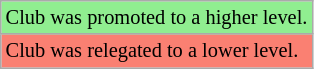<table class="wikitable" style="font-size:85%">
<tr>
<td style="background:lightgreen">Club was promoted to a higher level.</td>
</tr>
<tr>
<td style="background:salmon">Club was relegated to a lower level.</td>
</tr>
</table>
